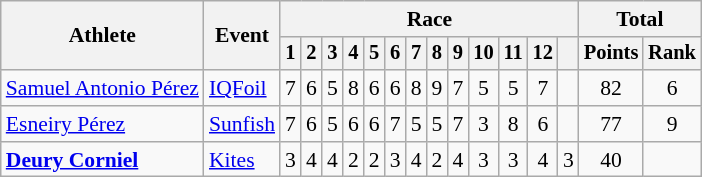<table class=wikitable style=font-size:90%;text-align:center>
<tr>
<th rowspan=2>Athlete</th>
<th rowspan=2>Event</th>
<th colspan=13>Race</th>
<th colspan=2>Total</th>
</tr>
<tr style=font-size:95%>
<th>1</th>
<th>2</th>
<th>3</th>
<th>4</th>
<th>5</th>
<th>6</th>
<th>7</th>
<th>8</th>
<th>9</th>
<th>10</th>
<th>11</th>
<th>12</th>
<th></th>
<th>Points</th>
<th>Rank</th>
</tr>
<tr>
<td align=left><a href='#'>Samuel Antonio Pérez</a></td>
<td align=left><a href='#'>IQFoil</a></td>
<td>7</td>
<td>6</td>
<td>5</td>
<td>8</td>
<td>6</td>
<td>6</td>
<td>8</td>
<td>9</td>
<td>7</td>
<td>5</td>
<td>5</td>
<td>7</td>
<td></td>
<td>82</td>
<td>6</td>
</tr>
<tr>
<td align=left><a href='#'>Esneiry Pérez</a></td>
<td align=left><a href='#'>Sunfish</a></td>
<td>7</td>
<td>6</td>
<td>5</td>
<td>6</td>
<td>6</td>
<td>7</td>
<td>5</td>
<td>5</td>
<td>7</td>
<td>3</td>
<td>8</td>
<td>6</td>
<td></td>
<td>77</td>
<td>9</td>
</tr>
<tr>
<td align=left><strong><a href='#'>Deury Corniel</a></strong></td>
<td align=left><a href='#'>Kites</a></td>
<td>3</td>
<td>4</td>
<td>4</td>
<td>2</td>
<td>2</td>
<td>3</td>
<td>4</td>
<td>2</td>
<td>4</td>
<td>3</td>
<td>3</td>
<td>4</td>
<td>3</td>
<td>40</td>
<td></td>
</tr>
</table>
